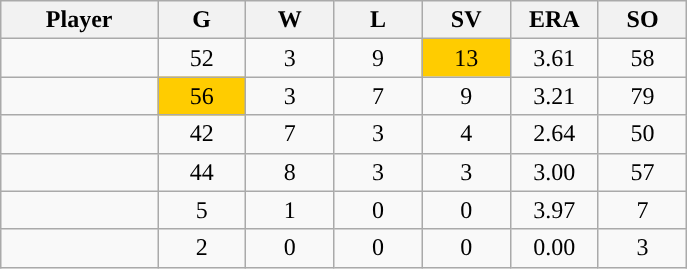<table class="wikitable sortable">
<tr>
<th bgcolor="#DDDDFF" width="16%">Player</th>
<th bgcolor="#DDDDFF" width="9%">G</th>
<th bgcolor="#DDDDFF" width="9%">W</th>
<th bgcolor="#DDDDFF" width="9%">L</th>
<th bgcolor="#DDDDFF" width="9%">SV</th>
<th bgcolor="#DDDDFF" width="9%">ERA</th>
<th bgcolor="#DDDDFF" width="9%">SO</th>
</tr>
<tr align="center">
<td></td>
<td>52</td>
<td>3</td>
<td>9</td>
<td style="background:#fc0;">13</td>
<td>3.61</td>
<td>58</td>
</tr>
<tr align=center>
<td></td>
<td style="background:#fc0;">56</td>
<td>3</td>
<td>7</td>
<td>9</td>
<td>3.21</td>
<td>79</td>
</tr>
<tr align="center">
<td></td>
<td>42</td>
<td>7</td>
<td>3</td>
<td>4</td>
<td>2.64</td>
<td>50</td>
</tr>
<tr align="center">
<td></td>
<td>44</td>
<td>8</td>
<td>3</td>
<td>3</td>
<td>3.00</td>
<td>57</td>
</tr>
<tr align="center">
<td></td>
<td>5</td>
<td>1</td>
<td>0</td>
<td>0</td>
<td>3.97</td>
<td>7</td>
</tr>
<tr align="center">
<td></td>
<td>2</td>
<td>0</td>
<td>0</td>
<td>0</td>
<td>0.00</td>
<td>3</td>
</tr>
</table>
